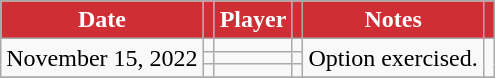<table class="wikitable sortable">
<tr>
<th style="background:#d02e35; color:#fff;" data-sort-type="date">Date</th>
<th style="background:#d02e35; color:#fff;"></th>
<th style="background:#d02e35; color:#fff;">Player</th>
<th style="background:#d02e35; color:#fff;"></th>
<th style="background:#d02e35; color:#fff;">Notes</th>
<th style="background:#d02e35; color:#fff;"></th>
</tr>
<tr>
<td rowspan="3">November 15, 2022</td>
<td></td>
<td></td>
<td></td>
<td rowspan="3">Option exercised.</td>
<td rowspan="3"></td>
</tr>
<tr>
<td></td>
<td></td>
<td></td>
</tr>
<tr>
<td></td>
<td></td>
<td></td>
</tr>
<tr>
</tr>
</table>
